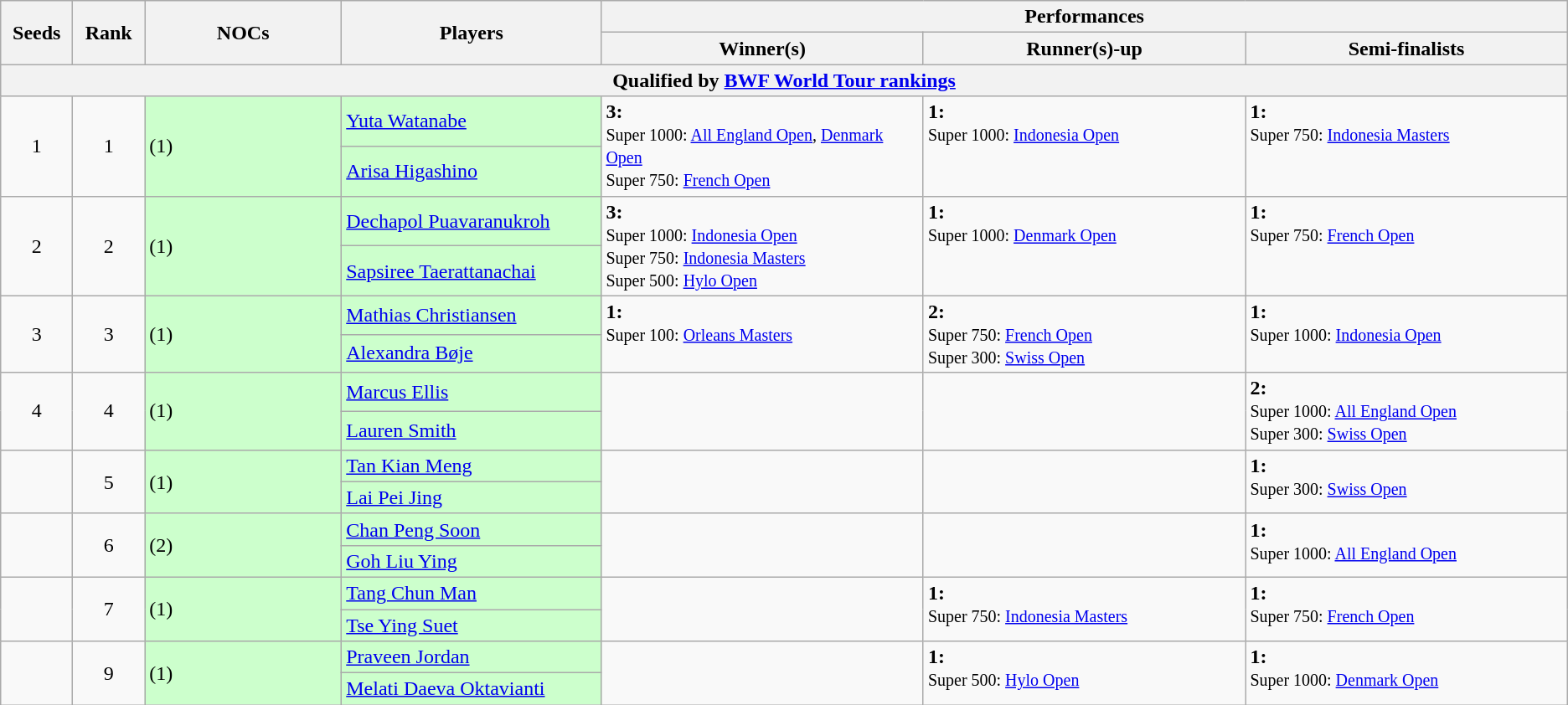<table class="wikitable">
<tr>
<th rowspan="2" width="50">Seeds</th>
<th rowspan="2" width="50">Rank</th>
<th rowspan="2" width="150">NOCs</th>
<th rowspan="2" width="200">Players</th>
<th colspan="3">Performances</th>
</tr>
<tr>
<th width="250">Winner(s)</th>
<th width="250">Runner(s)-up</th>
<th width="250">Semi-finalists</th>
</tr>
<tr>
<th colspan="7">Qualified by <a href='#'>BWF World Tour rankings</a></th>
</tr>
<tr>
<td align="center" rowspan="2">1</td>
<td align="center" rowspan="2">1</td>
<td bgcolor="#ccffcc" rowspan="2"> (1)</td>
<td bgcolor="#ccffcc"><a href='#'>Yuta Watanabe</a></td>
<td rowspan="2" valign="top"><strong>3:</strong><br><small>Super 1000: <a href='#'>All England Open</a>, <a href='#'>Denmark Open</a><br>Super 750: <a href='#'>French Open</a></small></td>
<td rowspan="2" valign="top"><strong>1:</strong><br><small>Super 1000: <a href='#'>Indonesia Open</a></small></td>
<td rowspan="2" valign="top"><strong>1:</strong><br><small>Super 750: <a href='#'>Indonesia Masters</a></small></td>
</tr>
<tr>
<td bgcolor="#ccffcc"><a href='#'>Arisa Higashino</a></td>
</tr>
<tr>
<td align="center" rowspan="2">2</td>
<td align="center" rowspan="2">2</td>
<td bgcolor="#ccffcc" rowspan="2"> (1)</td>
<td bgcolor="#ccffcc"><a href='#'>Dechapol Puavaranukroh</a></td>
<td rowspan="2" valign="top"><strong>3:</strong><br><small>Super 1000: <a href='#'>Indonesia Open</a><br>Super 750: <a href='#'>Indonesia Masters</a><br>Super 500: <a href='#'>Hylo Open</a></small></td>
<td rowspan="2" valign="top"><strong>1:</strong><br><small>Super 1000: <a href='#'>Denmark Open</a></small></td>
<td rowspan="2" valign="top"><strong>1:</strong><br><small>Super 750: <a href='#'>French Open</a></small></td>
</tr>
<tr>
<td bgcolor="#ccffcc"><a href='#'>Sapsiree Taerattanachai</a></td>
</tr>
<tr>
<td align="center" rowspan="2">3</td>
<td align="center" rowspan="2">3</td>
<td bgcolor="#ccffcc" rowspan="2"> (1)</td>
<td bgcolor="#ccffcc"><a href='#'>Mathias Christiansen</a></td>
<td rowspan="2" valign="top"><strong>1:</strong><br><small>Super 100: <a href='#'>Orleans Masters</a></small></td>
<td rowspan="2" valign="top"><strong>2:</strong><br><small>Super 750: <a href='#'>French Open</a><br>Super 300: <a href='#'>Swiss Open</a></small></td>
<td rowspan="2" valign="top"><strong>1:</strong><br><small>Super 1000: <a href='#'>Indonesia Open</a></small></td>
</tr>
<tr>
<td bgcolor="#ccffcc"><a href='#'>Alexandra Bøje</a></td>
</tr>
<tr>
<td align="center" rowspan="2">4</td>
<td align="center" rowspan="2">4</td>
<td bgcolor="#ccffcc" rowspan="2"> (1)</td>
<td bgcolor="#ccffcc"><a href='#'>Marcus Ellis</a></td>
<td rowspan="2" valign="top"></td>
<td rowspan="2" valign="top"></td>
<td rowspan="2" valign="top"><strong>2:</strong><br><small>Super 1000: <a href='#'>All England Open</a><br>Super 300: <a href='#'>Swiss Open</a></small></td>
</tr>
<tr>
<td bgcolor="#ccffcc"><a href='#'>Lauren Smith</a></td>
</tr>
<tr>
<td align="center" rowspan="2"></td>
<td align="center" rowspan="2">5</td>
<td bgcolor="#ccffcc" rowspan="2"> (1)</td>
<td bgcolor="#ccffcc"><a href='#'>Tan Kian Meng</a></td>
<td rowspan="2" valign="top"></td>
<td rowspan="2" valign="top"></td>
<td rowspan="2" valign="top"><strong>1:</strong><br><small>Super 300: <a href='#'>Swiss Open</a></small></td>
</tr>
<tr>
<td bgcolor="#ccffcc"><a href='#'>Lai Pei Jing</a></td>
</tr>
<tr>
<td align="center" rowspan="2"></td>
<td align="center" rowspan="2">6</td>
<td bgcolor="#ccffcc" rowspan="2"> (2)</td>
<td bgcolor="#ccffcc"><a href='#'>Chan Peng Soon</a></td>
<td rowspan="2" valign="top"></td>
<td rowspan="2" valign="top"></td>
<td rowspan="2" valign="top"><strong>1:</strong><br><small>Super 1000: <a href='#'>All England Open</a></small></td>
</tr>
<tr>
<td bgcolor="#ccffcc"><a href='#'>Goh Liu Ying</a></td>
</tr>
<tr>
<td align="center" rowspan="2"></td>
<td align="center" rowspan="2">7</td>
<td bgcolor="#ccffcc" rowspan="2"> (1)</td>
<td bgcolor="#ccffcc"><a href='#'>Tang Chun Man</a></td>
<td rowspan="2" valign="top"></td>
<td rowspan="2" valign="top"><strong>1:</strong><br><small>Super 750: <a href='#'>Indonesia Masters</a></small></td>
<td rowspan="2" valign="top"><strong>1:</strong><br><small>Super 750: <a href='#'>French Open</a></small></td>
</tr>
<tr>
<td bgcolor="#ccffcc"><a href='#'>Tse Ying Suet</a></td>
</tr>
<tr>
<td align="center" rowspan="2"></td>
<td align="center" rowspan="2">9</td>
<td bgcolor="#ccffcc" rowspan="2"> (1)</td>
<td bgcolor="#ccffcc"><a href='#'>Praveen Jordan</a></td>
<td rowspan="2" valign="top"></td>
<td rowspan="2" valign="top"><strong>1:</strong><br><small>Super 500: <a href='#'>Hylo Open</a></small></td>
<td rowspan="2" valign="top"><strong>1:</strong><br><small>Super 1000: <a href='#'>Denmark Open</a></small></td>
</tr>
<tr>
<td bgcolor="#ccffcc"><a href='#'>Melati Daeva Oktavianti</a></td>
</tr>
</table>
